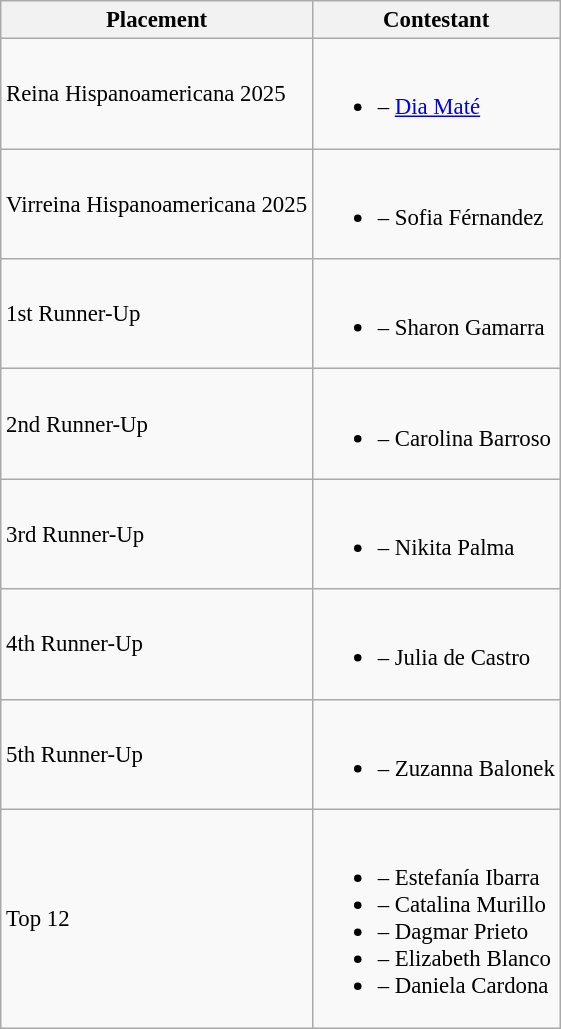<table class="wikitable sortable" style="font-size: 95%;">
<tr>
<th>Placement</th>
<th>Contestant</th>
</tr>
<tr>
<td>Reina Hispanoamericana 2025</td>
<td><br><ul><li> – <a href='#'>Dia Maté</a></li></ul></td>
</tr>
<tr>
<td>Virreina Hispanoamericana 2025</td>
<td><br><ul><li> – Sofia Férnandez</li></ul></td>
</tr>
<tr>
<td>1st Runner-Up</td>
<td><br><ul><li> – Sharon Gamarra</li></ul></td>
</tr>
<tr>
<td>2nd Runner-Up</td>
<td><br><ul><li> – Carolina Barroso</li></ul></td>
</tr>
<tr>
<td>3rd Runner-Up</td>
<td><br><ul><li> – Nikita Palma</li></ul></td>
</tr>
<tr>
<td>4th Runner-Up</td>
<td><br><ul><li> – Julia de Castro</li></ul></td>
</tr>
<tr>
<td>5th Runner-Up</td>
<td><br><ul><li> – Zuzanna Balonek</li></ul></td>
</tr>
<tr>
<td>Top 12</td>
<td><br><ul><li> – Estefanía Ibarra</li><li> – Catalina Murillo</li><li> – Dagmar Prieto</li><li> – Elizabeth Blanco</li><li> – Daniela Cardona</li></ul></td>
</tr>
</table>
